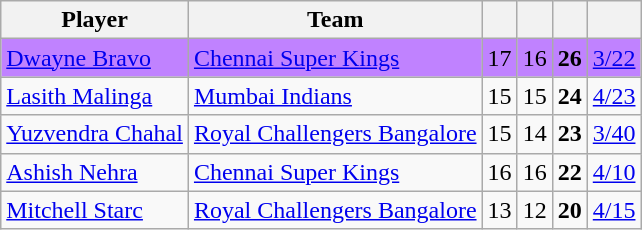<table class="wikitable" style="text-align: center;">
<tr>
<th>Player</th>
<th>Team</th>
<th></th>
<th></th>
<th></th>
<th></th>
</tr>
<tr style="background:#C082FF;">
<td style="text-align:left"><a href='#'>Dwayne Bravo</a></td>
<td style="text-align:left"><a href='#'>Chennai Super Kings</a></td>
<td>17</td>
<td>16</td>
<td><strong>26</strong></td>
<td><a href='#'>3/22</a></td>
</tr>
<tr>
<td style="text-align:left"><a href='#'>Lasith Malinga</a></td>
<td style="text-align:left"><a href='#'>Mumbai Indians</a></td>
<td>15</td>
<td>15</td>
<td><strong>24</strong></td>
<td><a href='#'>4/23</a></td>
</tr>
<tr>
<td style="text-align:left"><a href='#'>Yuzvendra Chahal</a></td>
<td style="text-align:left"><a href='#'>Royal Challengers Bangalore</a></td>
<td>15</td>
<td>14</td>
<td><strong>23</strong></td>
<td><a href='#'>3/40</a></td>
</tr>
<tr>
<td style="text-align:left"><a href='#'>Ashish Nehra</a></td>
<td style="text-align:left"><a href='#'>Chennai Super Kings</a></td>
<td>16</td>
<td>16</td>
<td><strong>22</strong></td>
<td><a href='#'>4/10</a></td>
</tr>
<tr>
<td style="text-align:left"><a href='#'>Mitchell Starc</a></td>
<td style="text-align:left"><a href='#'>Royal Challengers Bangalore</a></td>
<td>13</td>
<td>12</td>
<td><strong>20</strong></td>
<td><a href='#'>4/15</a></td>
</tr>
</table>
